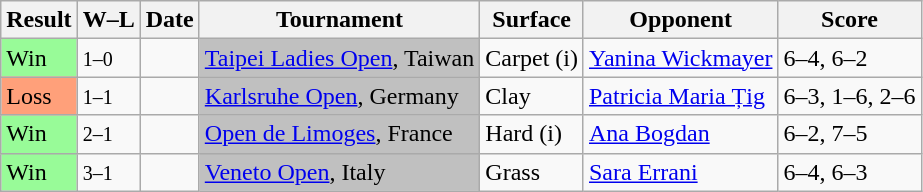<table class="sortable wikitable">
<tr>
<th>Result</th>
<th class="unsortable">W–L</th>
<th>Date</th>
<th>Tournament</th>
<th>Surface</th>
<th>Opponent</th>
<th class="unsortable">Score</th>
</tr>
<tr>
<td bgcolor=98FB98>Win</td>
<td><small>1–0</small></td>
<td><a href='#'></a></td>
<td bgcolor=silver><a href='#'>Taipei Ladies Open</a>, Taiwan</td>
<td>Carpet (i)</td>
<td> <a href='#'>Yanina Wickmayer</a></td>
<td>6–4, 6–2</td>
</tr>
<tr>
<td bgcolor=FFA07A>Loss</td>
<td><small>1–1</small></td>
<td><a href='#'></a></td>
<td bgcolor=silver><a href='#'>Karlsruhe Open</a>, Germany</td>
<td>Clay</td>
<td> <a href='#'>Patricia Maria Țig</a></td>
<td>6–3, 1–6, 2–6</td>
</tr>
<tr>
<td bgcolor=98FB98>Win</td>
<td><small>2–1</small></td>
<td><a href='#'></a></td>
<td bgcolor=silver><a href='#'>Open de Limoges</a>, France</td>
<td>Hard (i)</td>
<td> <a href='#'>Ana Bogdan</a></td>
<td>6–2, 7–5</td>
</tr>
<tr>
<td bgcolor=98FB98>Win</td>
<td><small>3–1</small></td>
<td><a href='#'></a></td>
<td bgcolor=silver><a href='#'>Veneto Open</a>, Italy</td>
<td>Grass</td>
<td> <a href='#'>Sara Errani</a></td>
<td>6–4, 6–3</td>
</tr>
</table>
